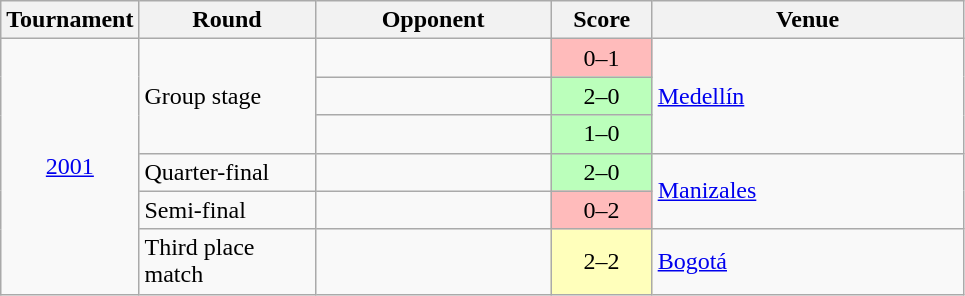<table class="wikitable mw-collapsible mw-collapsed" style="text-align:left;">
<tr>
<th>Tournament</th>
<th width=110>Round</th>
<th width=150>Opponent</th>
<th width=60>Score</th>
<th width=200>Venue</th>
</tr>
<tr>
<td rowspan="6" align=center> <a href='#'>2001</a></td>
<td rowspan="3">Group stage</td>
<td></td>
<td align=center bgcolor="#ffbbbb">0–1</td>
<td rowspan=3><a href='#'>Medellín</a></td>
</tr>
<tr>
<td></td>
<td align=center bgcolor="#bbffbb">2–0</td>
</tr>
<tr>
<td></td>
<td align=center bgcolor="#bbffbb">1–0</td>
</tr>
<tr>
<td>Quarter-final</td>
<td></td>
<td align=center bgcolor="#bbffbb">2–0</td>
<td rowspan=2><a href='#'>Manizales</a></td>
</tr>
<tr>
<td>Semi-final</td>
<td></td>
<td align=center bgcolor="#ffbbbb">0–2</td>
</tr>
<tr>
<td>Third place match</td>
<td></td>
<td align=center bgcolor="#ffffbb">2–2<br></td>
<td><a href='#'>Bogotá</a></td>
</tr>
</table>
